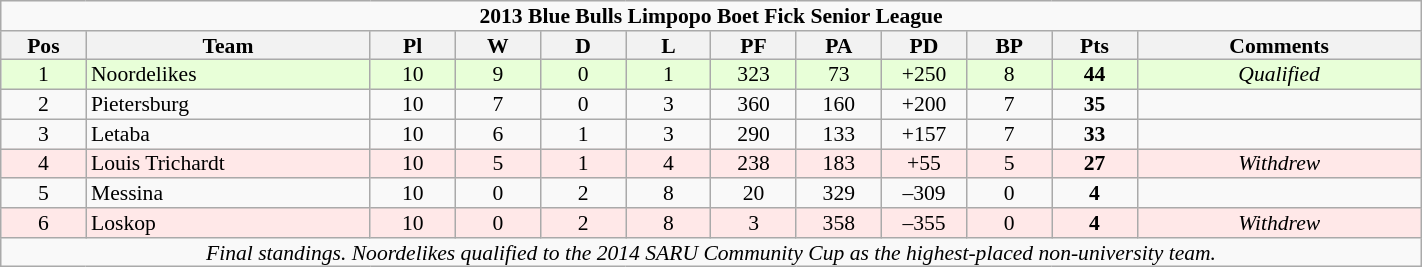<table class="wikitable"  style="text-align:center; line-height:90%; font-size:90%; width:75%;">
<tr>
<td colspan=12><strong>2013 Blue Bulls Limpopo Boet Fick Senior League</strong></td>
</tr>
<tr>
<th style="width:6%;">Pos</th>
<th style="width:20%;">Team</th>
<th style="width:6%;">Pl</th>
<th style="width:6%;">W</th>
<th style="width:6%;">D</th>
<th style="width:6%;">L</th>
<th style="width:6%;">PF</th>
<th style="width:6%;">PA</th>
<th style="width:6%;">PD</th>
<th style="width:6%;">BP</th>
<th style="width:6%;">Pts</th>
<th style="width:20%;">Comments<br></th>
</tr>
<tr bgcolor="#E8FFD8">
<td>1</td>
<td style="text-align:left;">Noordelikes</td>
<td>10</td>
<td>9</td>
<td>0</td>
<td>1</td>
<td>323</td>
<td>73</td>
<td>+250</td>
<td>8</td>
<td><strong>44</strong></td>
<td><em>Qualified</em></td>
</tr>
<tr>
<td>2</td>
<td style="text-align:left;">Pietersburg</td>
<td>10</td>
<td>7</td>
<td>0</td>
<td>3</td>
<td>360</td>
<td>160</td>
<td>+200</td>
<td>7</td>
<td><strong>35</strong></td>
<td></td>
</tr>
<tr>
<td>3</td>
<td style="text-align:left;">Letaba</td>
<td>10</td>
<td>6</td>
<td>1</td>
<td>3</td>
<td>290</td>
<td>133</td>
<td>+157</td>
<td>7</td>
<td><strong>33</strong></td>
<td></td>
</tr>
<tr bgcolor="#FFE8E8">
<td>4</td>
<td style="text-align:left;">Louis Trichardt</td>
<td>10</td>
<td>5</td>
<td>1</td>
<td>4</td>
<td>238</td>
<td>183</td>
<td>+55</td>
<td>5</td>
<td><strong>27</strong></td>
<td><em>Withdrew</em></td>
</tr>
<tr>
<td>5</td>
<td style="text-align:left;">Messina</td>
<td>10</td>
<td>0</td>
<td>2</td>
<td>8</td>
<td>20</td>
<td>329</td>
<td>–309</td>
<td>0</td>
<td><strong>4</strong></td>
<td></td>
</tr>
<tr bgcolor="#FFE8E8">
<td>6</td>
<td style="text-align:left;">Loskop</td>
<td>10</td>
<td>0</td>
<td>2</td>
<td>8</td>
<td>3</td>
<td>358</td>
<td>–355</td>
<td>0</td>
<td><strong>4</strong></td>
<td><em>Withdrew</em></td>
</tr>
<tr>
<td colspan=12><em>Final standings. Noordelikes qualified to the 2014 SARU Community Cup as the highest-placed non-university team.</em></td>
</tr>
</table>
